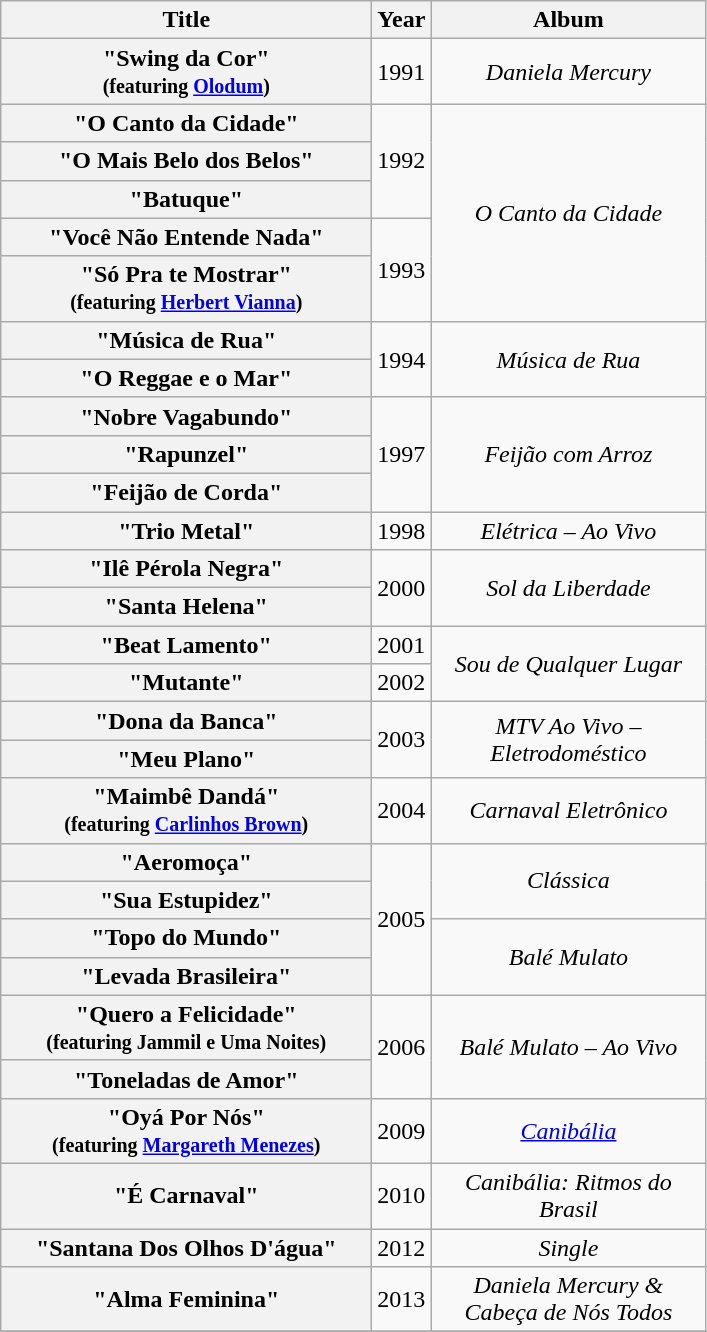<table class="wikitable plainrowheaders" style="text-align:center;">
<tr>
<th scope="col" style="width: 15em;">Title</th>
<th scope="col" style="width: 1em;">Year</th>
<th scope="col" style="width: 11em;">Album</th>
</tr>
<tr>
<th scope="row">"Swing da Cor"<br><small>(featuring <a href='#'>Olodum</a>)</small></th>
<td>1991</td>
<td><em>Daniela Mercury</em></td>
</tr>
<tr>
<th scope="row">"O Canto da Cidade"</th>
<td rowspan=3>1992</td>
<td rowspan=5><em>O Canto da Cidade</em></td>
</tr>
<tr>
<th scope="row">"O Mais Belo dos Belos"</th>
</tr>
<tr>
<th scope="row">"Batuque"</th>
</tr>
<tr>
<th scope="row">"Você Não Entende Nada"</th>
<td rowspan=2>1993</td>
</tr>
<tr>
<th scope="row">"Só Pra te Mostrar"<br><small>(featuring <a href='#'>Herbert Vianna</a>)</small></th>
</tr>
<tr>
<th scope="row">"Música de Rua"</th>
<td rowspan=2>1994</td>
<td rowspan=2><em>Música de Rua</em></td>
</tr>
<tr>
<th scope="row">"O Reggae e o Mar"</th>
</tr>
<tr>
<th scope="row">"Nobre Vagabundo"</th>
<td rowspan=3>1997</td>
<td rowspan=3><em>Feijão com Arroz</em></td>
</tr>
<tr>
<th scope="row">"Rapunzel"</th>
</tr>
<tr>
<th scope="row">"Feijão de Corda"</th>
</tr>
<tr>
<th scope="row">"Trio Metal"</th>
<td>1998</td>
<td><em>Elétrica – Ao Vivo</em></td>
</tr>
<tr>
<th scope="row">"Ilê Pérola Negra"</th>
<td rowspan=2>2000</td>
<td rowspan=2><em>Sol da Liberdade</em></td>
</tr>
<tr>
<th scope="row">"Santa Helena"</th>
</tr>
<tr>
<th scope="row">"Beat Lamento"</th>
<td>2001</td>
<td rowspan=2><em>Sou de Qualquer Lugar</em></td>
</tr>
<tr>
<th scope="row">"Mutante"</th>
<td>2002</td>
</tr>
<tr>
<th scope="row">"Dona da Banca"</th>
<td rowspan=2>2003</td>
<td rowspan=2><em>MTV Ao Vivo – Eletrodoméstico</em></td>
</tr>
<tr>
<th scope="row">"Meu Plano"</th>
</tr>
<tr>
<th scope="row">"Maimbê Dandá"<br><small>(featuring <a href='#'>Carlinhos Brown</a>)</small></th>
<td>2004</td>
<td><em>Carnaval Eletrônico</em></td>
</tr>
<tr>
<th scope="row">"Aeromoça"</th>
<td rowspan=4>2005</td>
<td rowspan=2><em>Clássica</em></td>
</tr>
<tr>
<th scope="row">"Sua Estupidez"</th>
</tr>
<tr>
<th scope="row">"Topo do Mundo"</th>
<td rowspan=2><em>Balé Mulato</em></td>
</tr>
<tr>
<th scope="row">"Levada Brasileira"</th>
</tr>
<tr>
<th scope="row">"Quero a Felicidade"<br><small>(featuring Jammil e Uma Noites)</small></th>
<td rowspan=2>2006</td>
<td rowspan=2><em>Balé Mulato – Ao Vivo</em></td>
</tr>
<tr>
<th scope="row">"Toneladas de Amor"</th>
</tr>
<tr>
<th scope="row">"Oyá Por Nós"<br><small>(featuring <a href='#'>Margareth Menezes</a>)</small></th>
<td>2009</td>
<td><em><a href='#'>Canibália</a></em></td>
</tr>
<tr>
<th scope="row">"É Carnaval"</th>
<td>2010</td>
<td><em>Canibália: Ritmos do Brasil</em></td>
</tr>
<tr>
<th scope="row">"Santana Dos Olhos D'água"</th>
<td>2012</td>
<td><em>Single</em></td>
</tr>
<tr>
<th scope="row">"Alma Feminina"</th>
<td>2013</td>
<td><em>Daniela Mercury & Cabeça de Nós Todos </em></td>
</tr>
<tr>
</tr>
</table>
